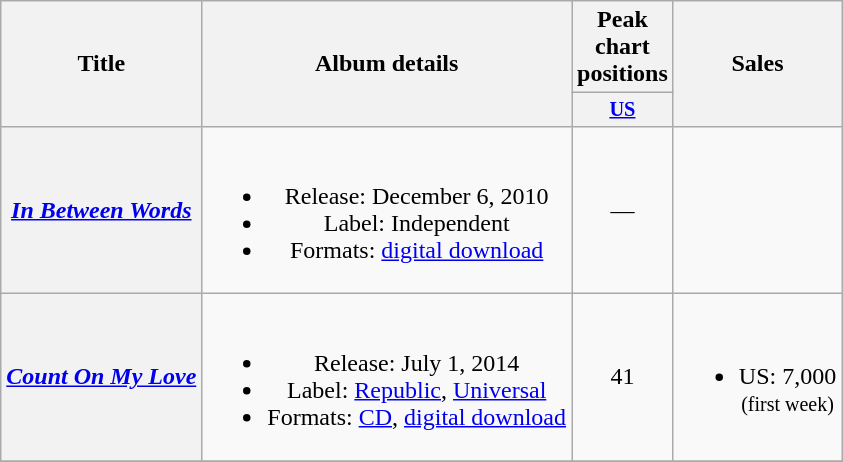<table class="wikitable plainrowheaders" style="text-align:center;">
<tr>
<th scope="col" rowspan="2">Title</th>
<th scope="col" rowspan="2">Album details</th>
<th scope="col" colspan="1">Peak chart positions</th>
<th scope="col" rowspan="2">Sales</th>
</tr>
<tr>
<th scope="col" style="width:3em;font-size:85%;"><a href='#'>US</a></th>
</tr>
<tr>
<th scope="row"><em><a href='#'>In Between Words</a></em></th>
<td><br><ul><li>Release: December 6, 2010</li><li>Label: Independent</li><li>Formats: <a href='#'>digital download</a></li></ul></td>
<td>—</td>
<td></td>
</tr>
<tr>
<th scope="row"><em><a href='#'>Count On My Love</a></em></th>
<td><br><ul><li>Release: July 1, 2014</li><li>Label: <a href='#'>Republic</a>, <a href='#'>Universal</a></li><li>Formats: <a href='#'>CD</a>, <a href='#'>digital download</a></li></ul></td>
<td>41</td>
<td><br><ul><li>US: 7,000<br><small>(first week)</small></li></ul></td>
</tr>
<tr>
</tr>
</table>
